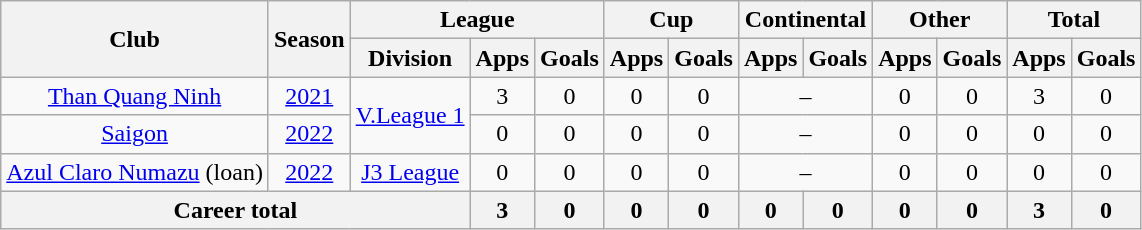<table class="wikitable" style="text-align: center">
<tr>
<th rowspan="2">Club</th>
<th rowspan="2">Season</th>
<th colspan="3">League</th>
<th colspan="2">Cup</th>
<th colspan="2">Continental</th>
<th colspan="2">Other</th>
<th colspan="2">Total</th>
</tr>
<tr>
<th>Division</th>
<th>Apps</th>
<th>Goals</th>
<th>Apps</th>
<th>Goals</th>
<th>Apps</th>
<th>Goals</th>
<th>Apps</th>
<th>Goals</th>
<th>Apps</th>
<th>Goals</th>
</tr>
<tr>
<td><a href='#'>Than Quang Ninh</a></td>
<td><a href='#'>2021</a></td>
<td rowspan="2"><a href='#'>V.League 1</a></td>
<td>3</td>
<td>0</td>
<td>0</td>
<td>0</td>
<td colspan="2">–</td>
<td>0</td>
<td>0</td>
<td>3</td>
<td>0</td>
</tr>
<tr>
<td><a href='#'>Saigon</a></td>
<td><a href='#'>2022</a></td>
<td>0</td>
<td>0</td>
<td>0</td>
<td>0</td>
<td colspan="2">–</td>
<td>0</td>
<td>0</td>
<td>0</td>
<td>0</td>
</tr>
<tr>
<td><a href='#'>Azul Claro Numazu</a> (loan)</td>
<td><a href='#'>2022</a></td>
<td><a href='#'>J3 League</a></td>
<td>0</td>
<td>0</td>
<td>0</td>
<td>0</td>
<td colspan="2">–</td>
<td>0</td>
<td>0</td>
<td>0</td>
<td>0</td>
</tr>
<tr>
<th colspan="3"><strong>Career total</strong></th>
<th>3</th>
<th>0</th>
<th>0</th>
<th>0</th>
<th>0</th>
<th>0</th>
<th>0</th>
<th>0</th>
<th>3</th>
<th>0</th>
</tr>
</table>
